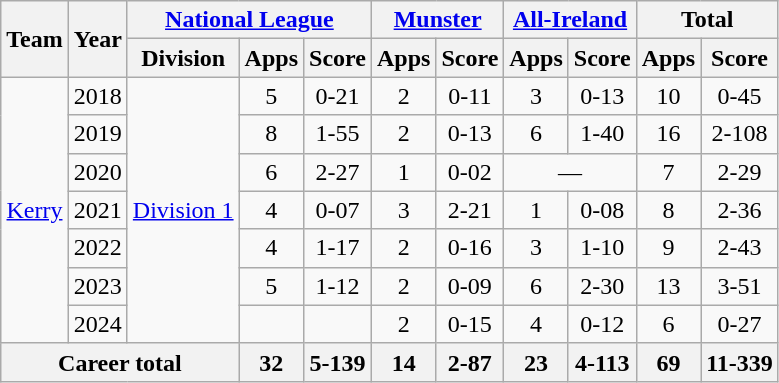<table class="wikitable" style="text-align:center">
<tr>
<th rowspan="2">Team</th>
<th rowspan="2">Year</th>
<th colspan="3"><a href='#'>National League</a></th>
<th colspan="2"><a href='#'>Munster</a></th>
<th colspan="2"><a href='#'>All-Ireland</a></th>
<th colspan="2">Total</th>
</tr>
<tr>
<th>Division</th>
<th>Apps</th>
<th>Score</th>
<th>Apps</th>
<th>Score</th>
<th>Apps</th>
<th>Score</th>
<th>Apps</th>
<th>Score</th>
</tr>
<tr>
<td rowspan="7"><a href='#'>Kerry</a></td>
<td>2018</td>
<td rowspan="7"><a href='#'>Division 1</a></td>
<td>5</td>
<td>0-21</td>
<td>2</td>
<td>0-11</td>
<td>3</td>
<td>0-13</td>
<td>10</td>
<td>0-45</td>
</tr>
<tr>
<td>2019</td>
<td>8</td>
<td>1-55</td>
<td>2</td>
<td>0-13</td>
<td>6</td>
<td>1-40</td>
<td>16</td>
<td>2-108</td>
</tr>
<tr>
<td>2020</td>
<td>6</td>
<td>2-27</td>
<td>1</td>
<td>0-02</td>
<td colspan=2>—</td>
<td>7</td>
<td>2-29</td>
</tr>
<tr>
<td>2021</td>
<td>4</td>
<td>0-07</td>
<td>3</td>
<td>2-21</td>
<td>1</td>
<td>0-08</td>
<td>8</td>
<td>2-36</td>
</tr>
<tr>
<td>2022</td>
<td>4</td>
<td>1-17</td>
<td>2</td>
<td>0-16</td>
<td>3</td>
<td>1-10</td>
<td>9</td>
<td>2-43</td>
</tr>
<tr>
<td>2023</td>
<td>5</td>
<td>1-12</td>
<td>2</td>
<td>0-09</td>
<td>6</td>
<td>2-30</td>
<td>13</td>
<td>3-51</td>
</tr>
<tr>
<td>2024</td>
<td></td>
<td></td>
<td>2</td>
<td>0-15</td>
<td>4</td>
<td>0-12</td>
<td>6</td>
<td>0-27</td>
</tr>
<tr>
<th colspan="3">Career total</th>
<th>32</th>
<th>5-139</th>
<th>14</th>
<th>2-87</th>
<th>23</th>
<th>4-113</th>
<th>69</th>
<th>11-339</th>
</tr>
</table>
